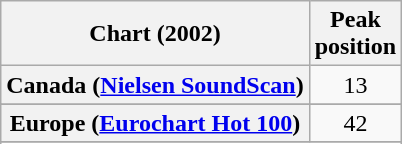<table class="wikitable sortable plainrowheaders" style="text-align:center">
<tr>
<th>Chart (2002)</th>
<th>Peak<br>position</th>
</tr>
<tr>
<th scope="row">Canada (<a href='#'>Nielsen SoundScan</a>)</th>
<td>13</td>
</tr>
<tr>
</tr>
<tr>
<th scope="row">Europe (<a href='#'>Eurochart Hot 100</a>)</th>
<td>42</td>
</tr>
<tr>
</tr>
<tr>
</tr>
<tr>
</tr>
<tr>
</tr>
<tr>
</tr>
<tr>
</tr>
<tr>
</tr>
<tr>
</tr>
<tr>
</tr>
</table>
